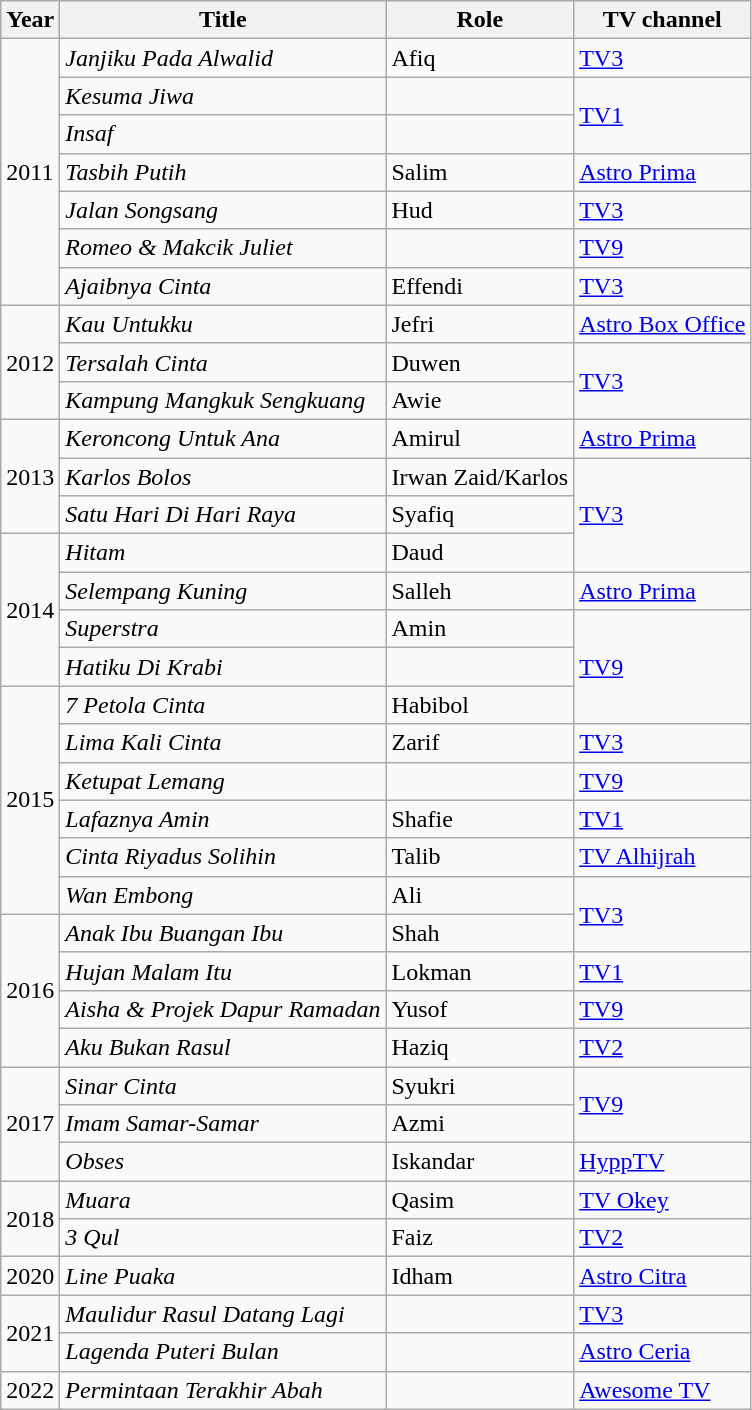<table class="wikitable">
<tr>
<th>Year</th>
<th>Title</th>
<th>Role</th>
<th>TV channel</th>
</tr>
<tr>
<td rowspan="7">2011</td>
<td><em>Janjiku Pada Alwalid</em></td>
<td>Afiq</td>
<td><a href='#'>TV3</a></td>
</tr>
<tr>
<td><em>Kesuma Jiwa</em></td>
<td></td>
<td rowspan="2"><a href='#'>TV1</a></td>
</tr>
<tr>
<td><em>Insaf</em></td>
<td></td>
</tr>
<tr>
<td><em>Tasbih Putih</em></td>
<td>Salim</td>
<td><a href='#'>Astro Prima</a></td>
</tr>
<tr>
<td><em>Jalan Songsang</em></td>
<td>Hud</td>
<td><a href='#'>TV3</a></td>
</tr>
<tr>
<td><em>Romeo & Makcik Juliet</em></td>
<td></td>
<td><a href='#'>TV9</a></td>
</tr>
<tr>
<td><em>Ajaibnya Cinta</em></td>
<td>Effendi</td>
<td><a href='#'>TV3</a></td>
</tr>
<tr>
<td rowspan="3">2012</td>
<td><em>Kau Untukku</em></td>
<td>Jefri</td>
<td><a href='#'>Astro Box Office</a></td>
</tr>
<tr>
<td><em>Tersalah Cinta</em></td>
<td>Duwen</td>
<td rowspan="2"><a href='#'>TV3</a></td>
</tr>
<tr>
<td><em>Kampung Mangkuk Sengkuang</em></td>
<td>Awie</td>
</tr>
<tr>
<td rowspan="3">2013</td>
<td><em>Keroncong Untuk Ana</em></td>
<td>Amirul</td>
<td><a href='#'>Astro Prima</a></td>
</tr>
<tr>
<td><em>Karlos Bolos</em></td>
<td>Irwan Zaid/Karlos</td>
<td rowspan="3"><a href='#'>TV3</a></td>
</tr>
<tr>
<td><em>Satu Hari Di Hari Raya</em></td>
<td>Syafiq</td>
</tr>
<tr>
<td rowspan="4">2014</td>
<td><em>Hitam</em></td>
<td>Daud</td>
</tr>
<tr>
<td><em>Selempang Kuning</em></td>
<td>Salleh</td>
<td><a href='#'>Astro Prima</a></td>
</tr>
<tr>
<td><em>Superstra</em></td>
<td>Amin</td>
<td rowspan="3"><a href='#'>TV9</a></td>
</tr>
<tr>
<td><em>Hatiku Di Krabi</em></td>
<td></td>
</tr>
<tr>
<td rowspan="6">2015</td>
<td><em>7 Petola Cinta</em></td>
<td>Habibol</td>
</tr>
<tr>
<td><em>Lima Kali Cinta</em></td>
<td>Zarif</td>
<td><a href='#'>TV3</a></td>
</tr>
<tr>
<td><em>Ketupat Lemang</em></td>
<td></td>
<td><a href='#'>TV9</a></td>
</tr>
<tr>
<td><em>Lafaznya Amin</em></td>
<td>Shafie</td>
<td><a href='#'>TV1</a></td>
</tr>
<tr>
<td><em>Cinta Riyadus Solihin</em></td>
<td>Talib</td>
<td><a href='#'>TV Alhijrah</a></td>
</tr>
<tr>
<td><em>Wan Embong</em></td>
<td>Ali</td>
<td rowspan="2"><a href='#'>TV3</a></td>
</tr>
<tr>
<td rowspan="4">2016</td>
<td><em>Anak Ibu Buangan Ibu </em></td>
<td>Shah</td>
</tr>
<tr>
<td><em>Hujan Malam Itu</em></td>
<td>Lokman</td>
<td><a href='#'>TV1</a></td>
</tr>
<tr>
<td><em>Aisha & Projek Dapur Ramadan</em></td>
<td>Yusof</td>
<td><a href='#'>TV9</a></td>
</tr>
<tr>
<td><em>Aku Bukan Rasul</em></td>
<td>Haziq</td>
<td><a href='#'>TV2</a></td>
</tr>
<tr>
<td rowspan="3">2017</td>
<td><em>Sinar Cinta</em></td>
<td>Syukri</td>
<td rowspan="2"><a href='#'>TV9</a></td>
</tr>
<tr>
<td><em>Imam Samar-Samar</em></td>
<td>Azmi</td>
</tr>
<tr>
<td><em>Obses</em></td>
<td>Iskandar</td>
<td><a href='#'>HyppTV</a></td>
</tr>
<tr>
<td rowspan="2">2018</td>
<td><em>Muara</em></td>
<td>Qasim</td>
<td><a href='#'>TV Okey</a></td>
</tr>
<tr>
<td><em>3 Qul</em></td>
<td>Faiz</td>
<td><a href='#'>TV2</a></td>
</tr>
<tr>
<td>2020</td>
<td><em>Line Puaka</em></td>
<td>Idham</td>
<td><a href='#'>Astro Citra</a></td>
</tr>
<tr>
<td rowspan="2">2021</td>
<td><em>Maulidur Rasul Datang Lagi</em></td>
<td></td>
<td><a href='#'>TV3</a></td>
</tr>
<tr>
<td><em>Lagenda Puteri Bulan</em></td>
<td></td>
<td><a href='#'>Astro Ceria</a></td>
</tr>
<tr>
<td>2022</td>
<td><em>Permintaan Terakhir Abah</em></td>
<td></td>
<td><a href='#'>Awesome TV</a></td>
</tr>
</table>
